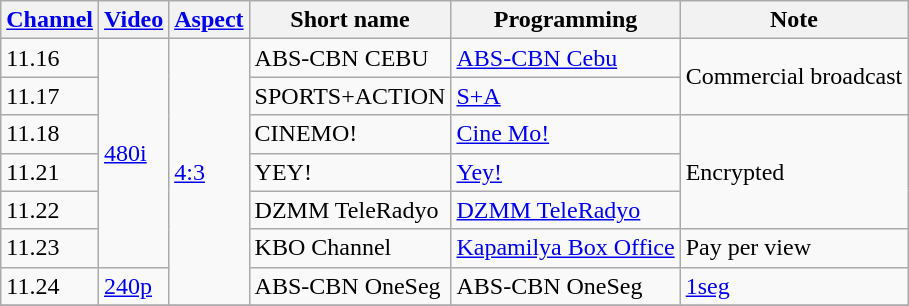<table class="wikitable">
<tr ABS>
<th><a href='#'>Channel</a></th>
<th><a href='#'>Video</a></th>
<th><a href='#'>Aspect</a></th>
<th>Short name</th>
<th>Programming</th>
<th>Note</th>
</tr>
<tr>
<td>11.16</td>
<td rowspan=6><a href='#'>480i</a></td>
<td rowspan=7><a href='#'>4:3</a></td>
<td>ABS-CBN CEBU</td>
<td><a href='#'>ABS-CBN Cebu</a></td>
<td rowspan=2>Commercial broadcast</td>
</tr>
<tr>
<td>11.17</td>
<td>SPORTS+ACTION</td>
<td><a href='#'>S+A</a></td>
</tr>
<tr>
<td>11.18</td>
<td>CINEMO!</td>
<td><a href='#'>Cine Mo!</a></td>
<td rowspan=3>Encrypted</td>
</tr>
<tr>
<td>11.21</td>
<td>YEY!</td>
<td><a href='#'>Yey!</a></td>
</tr>
<tr>
<td>11.22</td>
<td>DZMM TeleRadyo</td>
<td><a href='#'>DZMM TeleRadyo</a></td>
</tr>
<tr>
<td>11.23</td>
<td>KBO Channel</td>
<td><a href='#'>Kapamilya Box Office</a></td>
<td>Pay per view</td>
</tr>
<tr>
<td>11.24</td>
<td><a href='#'>240p</a></td>
<td>ABS-CBN OneSeg</td>
<td>ABS-CBN OneSeg</td>
<td><a href='#'>1seg</a></td>
</tr>
<tr>
</tr>
</table>
